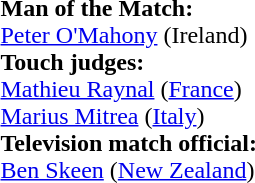<table style="width:100%">
<tr>
<td><br><strong>Man of the Match:</strong>
<br><a href='#'>Peter O'Mahony</a> (Ireland)<br><strong>Touch judges:</strong>
<br><a href='#'>Mathieu Raynal</a> (<a href='#'>France</a>)
<br><a href='#'>Marius Mitrea</a> (<a href='#'>Italy</a>)
<br><strong>Television match official:</strong>
<br><a href='#'>Ben Skeen</a> (<a href='#'>New Zealand</a>)</td>
</tr>
</table>
